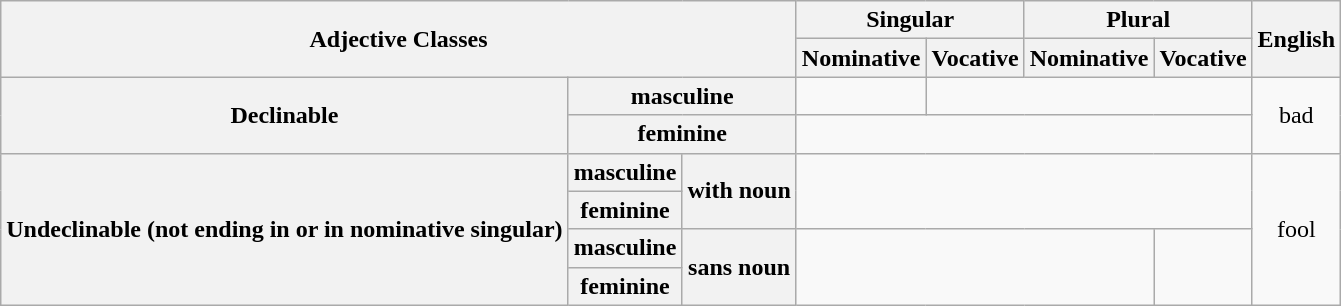<table class="wikitable" style="text-align:center">
<tr>
<th colspan="3" rowspan="2">Adjective Classes</th>
<th colspan="2">Singular</th>
<th colspan="2">Plural</th>
<th rowspan="2">English</th>
</tr>
<tr>
<th>Nominative</th>
<th>Vocative</th>
<th>Nominative</th>
<th>Vocative</th>
</tr>
<tr>
<th rowspan="2">Declinable</th>
<th colspan="2">masculine</th>
<td> </td>
<td colspan="3"> </td>
<td rowspan="2">bad</td>
</tr>
<tr>
<th colspan="2">feminine</th>
<td colspan="4"> </td>
</tr>
<tr>
<th rowspan="4">Undeclinable (not ending in  or  in nominative singular)</th>
<th>masculine</th>
<th rowspan="2">with noun</th>
<td colspan="4" rowspan="2"> </td>
<td rowspan="4">fool</td>
</tr>
<tr>
<th>feminine</th>
</tr>
<tr>
<th>masculine</th>
<th rowspan="2">sans noun</th>
<td colspan="3" rowspan="2"> </td>
<td rowspan="2"> </td>
</tr>
<tr>
<th>feminine</th>
</tr>
</table>
